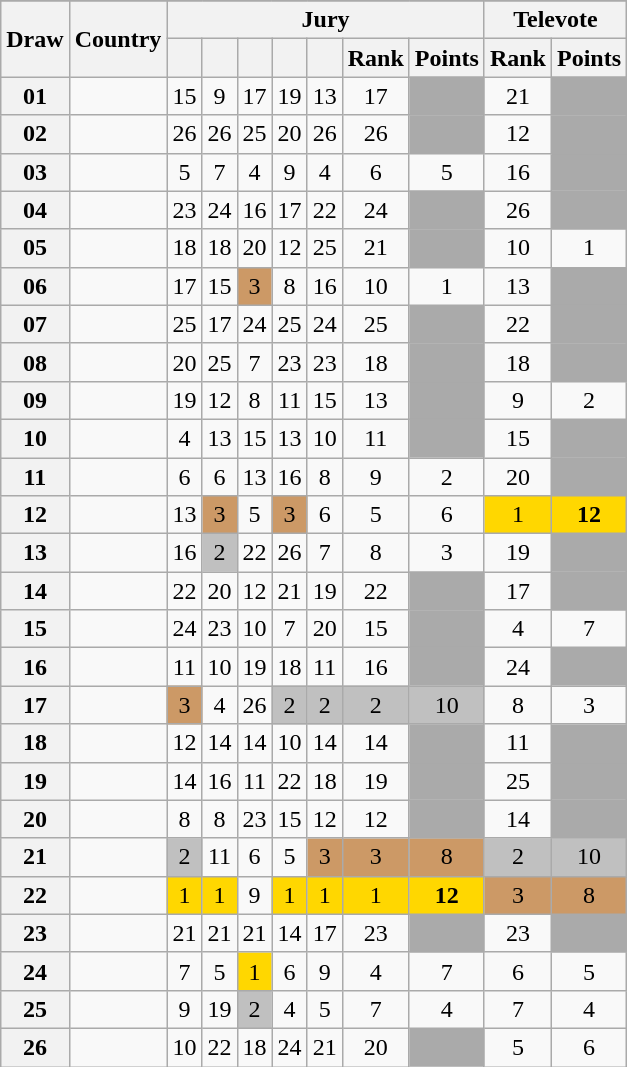<table class="sortable wikitable collapsible plainrowheaders" style="text-align:center;">
<tr>
</tr>
<tr>
<th scope="col" rowspan="2">Draw</th>
<th scope="col" rowspan="2">Country</th>
<th scope="col" colspan="7">Jury</th>
<th scope="col" colspan="2">Televote</th>
</tr>
<tr>
<th scope="col"><small></small></th>
<th scope="col"><small></small></th>
<th scope="col"><small></small></th>
<th scope="col"><small></small></th>
<th scope="col"><small></small></th>
<th scope="col">Rank</th>
<th scope="col">Points</th>
<th scope="col">Rank</th>
<th scope="col">Points</th>
</tr>
<tr>
<th scope="row" style="text-align:center;">01</th>
<td style="text-align:left;"></td>
<td>15</td>
<td>9</td>
<td>17</td>
<td>19</td>
<td>13</td>
<td>17</td>
<td style="background:#AAAAAA;"></td>
<td>21</td>
<td style="background:#AAAAAA;"></td>
</tr>
<tr>
<th scope="row" style="text-align:center;">02</th>
<td style="text-align:left;"></td>
<td>26</td>
<td>26</td>
<td>25</td>
<td>20</td>
<td>26</td>
<td>26</td>
<td style="background:#AAAAAA;"></td>
<td>12</td>
<td style="background:#AAAAAA;"></td>
</tr>
<tr>
<th scope="row" style="text-align:center;">03</th>
<td style="text-align:left;"></td>
<td>5</td>
<td>7</td>
<td>4</td>
<td>9</td>
<td>4</td>
<td>6</td>
<td>5</td>
<td>16</td>
<td style="background:#AAAAAA;"></td>
</tr>
<tr>
<th scope="row" style="text-align:center;">04</th>
<td style="text-align:left;"></td>
<td>23</td>
<td>24</td>
<td>16</td>
<td>17</td>
<td>22</td>
<td>24</td>
<td style="background:#AAAAAA;"></td>
<td>26</td>
<td style="background:#AAAAAA;"></td>
</tr>
<tr>
<th scope="row" style="text-align:center;">05</th>
<td style="text-align:left;"></td>
<td>18</td>
<td>18</td>
<td>20</td>
<td>12</td>
<td>25</td>
<td>21</td>
<td style="background:#AAAAAA;"></td>
<td>10</td>
<td>1</td>
</tr>
<tr>
<th scope="row" style="text-align:center;">06</th>
<td style="text-align:left;"></td>
<td>17</td>
<td>15</td>
<td style="background:#CC9966;">3</td>
<td>8</td>
<td>16</td>
<td>10</td>
<td>1</td>
<td>13</td>
<td style="background:#AAAAAA;"></td>
</tr>
<tr>
<th scope="row" style="text-align:center;">07</th>
<td style="text-align:left;"></td>
<td>25</td>
<td>17</td>
<td>24</td>
<td>25</td>
<td>24</td>
<td>25</td>
<td style="background:#AAAAAA;"></td>
<td>22</td>
<td style="background:#AAAAAA;"></td>
</tr>
<tr>
<th scope="row" style="text-align:center;">08</th>
<td style="text-align:left;"></td>
<td>20</td>
<td>25</td>
<td>7</td>
<td>23</td>
<td>23</td>
<td>18</td>
<td style="background:#AAAAAA;"></td>
<td>18</td>
<td style="background:#AAAAAA;"></td>
</tr>
<tr>
<th scope="row" style="text-align:center;">09</th>
<td style="text-align:left;"></td>
<td>19</td>
<td>12</td>
<td>8</td>
<td>11</td>
<td>15</td>
<td>13</td>
<td style="background:#AAAAAA;"></td>
<td>9</td>
<td>2</td>
</tr>
<tr>
<th scope="row" style="text-align:center;">10</th>
<td style="text-align:left;"></td>
<td>4</td>
<td>13</td>
<td>15</td>
<td>13</td>
<td>10</td>
<td>11</td>
<td style="background:#AAAAAA;"></td>
<td>15</td>
<td style="background:#AAAAAA;"></td>
</tr>
<tr>
<th scope="row" style="text-align:center;">11</th>
<td style="text-align:left;"></td>
<td>6</td>
<td>6</td>
<td>13</td>
<td>16</td>
<td>8</td>
<td>9</td>
<td>2</td>
<td>20</td>
<td style="background:#AAAAAA;"></td>
</tr>
<tr>
<th scope="row" style="text-align:center;">12</th>
<td style="text-align:left;"></td>
<td>13</td>
<td style="background:#CC9966;">3</td>
<td>5</td>
<td style="background:#CC9966;">3</td>
<td>6</td>
<td>5</td>
<td>6</td>
<td style="background:gold;">1</td>
<td style="background:gold;"><strong>12</strong></td>
</tr>
<tr>
<th scope="row" style="text-align:center;">13</th>
<td style="text-align:left;"></td>
<td>16</td>
<td style="background:silver;">2</td>
<td>22</td>
<td>26</td>
<td>7</td>
<td>8</td>
<td>3</td>
<td>19</td>
<td style="background:#AAAAAA;"></td>
</tr>
<tr>
<th scope="row" style="text-align:center;">14</th>
<td style="text-align:left;"></td>
<td>22</td>
<td>20</td>
<td>12</td>
<td>21</td>
<td>19</td>
<td>22</td>
<td style="background:#AAAAAA;"></td>
<td>17</td>
<td style="background:#AAAAAA;"></td>
</tr>
<tr>
<th scope="row" style="text-align:center;">15</th>
<td style="text-align:left;"></td>
<td>24</td>
<td>23</td>
<td>10</td>
<td>7</td>
<td>20</td>
<td>15</td>
<td style="background:#AAAAAA;"></td>
<td>4</td>
<td>7</td>
</tr>
<tr>
<th scope="row" style="text-align:center;">16</th>
<td style="text-align:left;"></td>
<td>11</td>
<td>10</td>
<td>19</td>
<td>18</td>
<td>11</td>
<td>16</td>
<td style="background:#AAAAAA;"></td>
<td>24</td>
<td style="background:#AAAAAA;"></td>
</tr>
<tr>
<th scope="row" style="text-align:center;">17</th>
<td style="text-align:left;"></td>
<td style="background:#CC9966;">3</td>
<td>4</td>
<td>26</td>
<td style="background:silver;">2</td>
<td style="background:silver;">2</td>
<td style="background:silver;">2</td>
<td style="background:silver;">10</td>
<td>8</td>
<td>3</td>
</tr>
<tr>
<th scope="row" style="text-align:center;">18</th>
<td style="text-align:left;"></td>
<td>12</td>
<td>14</td>
<td>14</td>
<td>10</td>
<td>14</td>
<td>14</td>
<td style="background:#AAAAAA;"></td>
<td>11</td>
<td style="background:#AAAAAA;"></td>
</tr>
<tr>
<th scope="row" style="text-align:center;">19</th>
<td style="text-align:left;"></td>
<td>14</td>
<td>16</td>
<td>11</td>
<td>22</td>
<td>18</td>
<td>19</td>
<td style="background:#AAAAAA;"></td>
<td>25</td>
<td style="background:#AAAAAA;"></td>
</tr>
<tr>
<th scope="row" style="text-align:center;">20</th>
<td style="text-align:left;"></td>
<td>8</td>
<td>8</td>
<td>23</td>
<td>15</td>
<td>12</td>
<td>12</td>
<td style="background:#AAAAAA;"></td>
<td>14</td>
<td style="background:#AAAAAA;"></td>
</tr>
<tr>
<th scope="row" style="text-align:center;">21</th>
<td style="text-align:left;"></td>
<td style="background:silver;">2</td>
<td>11</td>
<td>6</td>
<td>5</td>
<td style="background:#CC9966;">3</td>
<td style="background:#CC9966;">3</td>
<td style="background:#CC9966;">8</td>
<td style="background:silver;">2</td>
<td style="background:silver;">10</td>
</tr>
<tr>
<th scope="row" style="text-align:center;">22</th>
<td style="text-align:left;"></td>
<td style="background:gold;">1</td>
<td style="background:gold;">1</td>
<td>9</td>
<td style="background:gold;">1</td>
<td style="background:gold;">1</td>
<td style="background:gold;">1</td>
<td style="background:gold;"><strong>12</strong></td>
<td style="background:#CC9966;">3</td>
<td style="background:#CC9966;">8</td>
</tr>
<tr>
<th scope="row" style="text-align:center;">23</th>
<td style="text-align:left;"></td>
<td>21</td>
<td>21</td>
<td>21</td>
<td>14</td>
<td>17</td>
<td>23</td>
<td style="background:#AAAAAA;"></td>
<td>23</td>
<td style="background:#AAAAAA;"></td>
</tr>
<tr>
<th scope="row" style="text-align:center;">24</th>
<td style="text-align:left;"></td>
<td>7</td>
<td>5</td>
<td style="background:gold;">1</td>
<td>6</td>
<td>9</td>
<td>4</td>
<td>7</td>
<td>6</td>
<td>5</td>
</tr>
<tr>
<th scope="row" style="text-align:center;">25</th>
<td style="text-align:left;"></td>
<td>9</td>
<td>19</td>
<td style="background:silver;">2</td>
<td>4</td>
<td>5</td>
<td>7</td>
<td>4</td>
<td>7</td>
<td>4</td>
</tr>
<tr>
<th scope="row" style="text-align:center;">26</th>
<td style="text-align:left;"></td>
<td>10</td>
<td>22</td>
<td>18</td>
<td>24</td>
<td>21</td>
<td>20</td>
<td style="background:#AAAAAA;"></td>
<td>5</td>
<td>6</td>
</tr>
</table>
